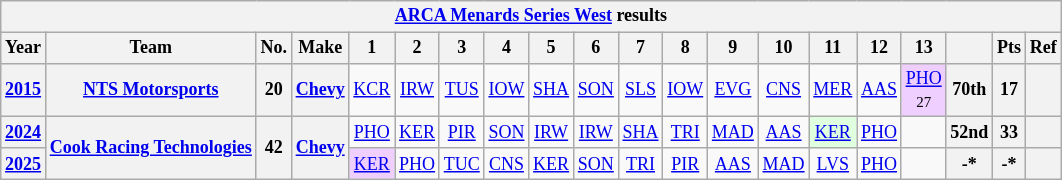<table class="wikitable" style="text-align:center; font-size:75%">
<tr>
<th colspan=20><a href='#'>ARCA Menards Series West</a> results</th>
</tr>
<tr>
<th>Year</th>
<th>Team</th>
<th>No.</th>
<th>Make</th>
<th>1</th>
<th>2</th>
<th>3</th>
<th>4</th>
<th>5</th>
<th>6</th>
<th>7</th>
<th>8</th>
<th>9</th>
<th>10</th>
<th>11</th>
<th>12</th>
<th>13</th>
<th></th>
<th>Pts</th>
<th>Ref</th>
</tr>
<tr>
<th><a href='#'>2015</a></th>
<th><a href='#'>NTS Motorsports</a></th>
<th>20</th>
<th><a href='#'>Chevy</a></th>
<td><a href='#'>KCR</a></td>
<td><a href='#'>IRW</a></td>
<td><a href='#'>TUS</a></td>
<td><a href='#'>IOW</a></td>
<td><a href='#'>SHA</a></td>
<td><a href='#'>SON</a></td>
<td><a href='#'>SLS</a></td>
<td><a href='#'>IOW</a></td>
<td><a href='#'>EVG</a></td>
<td><a href='#'>CNS</a></td>
<td><a href='#'>MER</a></td>
<td><a href='#'>AAS</a></td>
<td style="background:#EFCFFF;"><a href='#'>PHO</a><br><small>27</small></td>
<th>70th</th>
<th>17</th>
<th></th>
</tr>
<tr>
<th><a href='#'>2024</a></th>
<th rowspan=2><a href='#'>Cook Racing Technologies</a></th>
<th rowspan=2>42</th>
<th rowspan=2><a href='#'>Chevy</a></th>
<td><a href='#'>PHO</a></td>
<td><a href='#'>KER</a></td>
<td><a href='#'>PIR</a></td>
<td><a href='#'>SON</a></td>
<td><a href='#'>IRW</a></td>
<td><a href='#'>IRW</a></td>
<td><a href='#'>SHA</a></td>
<td><a href='#'>TRI</a></td>
<td><a href='#'>MAD</a></td>
<td><a href='#'>AAS</a></td>
<td style="background:#DFFFDF;"><a href='#'>KER</a><br></td>
<td><a href='#'>PHO</a></td>
<td></td>
<th>52nd</th>
<th>33</th>
<th></th>
</tr>
<tr>
<th><a href='#'>2025</a></th>
<td style="background:#EFCFFF;"><a href='#'>KER</a><br></td>
<td><a href='#'>PHO</a></td>
<td><a href='#'>TUC</a></td>
<td><a href='#'>CNS</a></td>
<td><a href='#'>KER</a></td>
<td><a href='#'>SON</a></td>
<td><a href='#'>TRI</a></td>
<td><a href='#'>PIR</a></td>
<td><a href='#'>AAS</a></td>
<td><a href='#'>MAD</a></td>
<td><a href='#'>LVS</a></td>
<td><a href='#'>PHO</a></td>
<td></td>
<th>-*</th>
<th>-*</th>
<th></th>
</tr>
</table>
